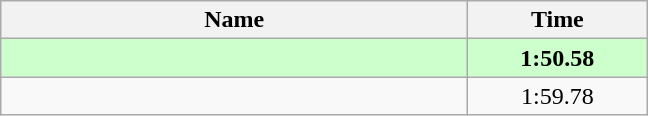<table class="wikitable" style="text-align:center;">
<tr>
<th style="width:19em">Name</th>
<th style="width:7em">Time</th>
</tr>
<tr bgcolor=ccffcc>
<td align=left><strong></strong></td>
<td><strong>1:50.58</strong></td>
</tr>
<tr>
<td align=left></td>
<td>1:59.78</td>
</tr>
</table>
